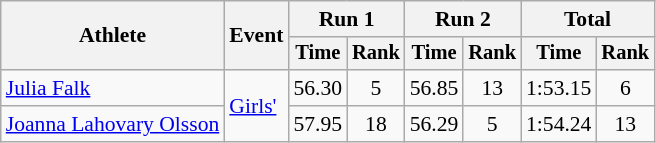<table class="wikitable" style="font-size:90%">
<tr>
<th rowspan="2">Athlete</th>
<th rowspan="2">Event</th>
<th colspan="2">Run 1</th>
<th colspan="2">Run 2</th>
<th colspan="2">Total</th>
</tr>
<tr style="font-size:95%">
<th>Time</th>
<th>Rank</th>
<th>Time</th>
<th>Rank</th>
<th>Time</th>
<th>Rank</th>
</tr>
<tr align=center>
<td align=left><a href='#'>Julia Falk</a></td>
<td align=left rowspan=2><a href='#'>Girls'</a></td>
<td>56.30</td>
<td>5</td>
<td>56.85</td>
<td>13</td>
<td>1:53.15</td>
<td>6</td>
</tr>
<tr align=center>
<td align=left><a href='#'>Joanna Lahovary Olsson</a></td>
<td>57.95</td>
<td>18</td>
<td>56.29</td>
<td>5</td>
<td>1:54.24</td>
<td>13</td>
</tr>
</table>
